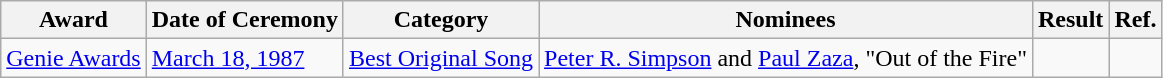<table class="wikitable">
<tr>
<th>Award</th>
<th>Date of Ceremony</th>
<th>Category</th>
<th>Nominees</th>
<th>Result</th>
<th>Ref.</th>
</tr>
<tr>
<td><a href='#'>Genie Awards</a></td>
<td><a href='#'>March 18, 1987</a></td>
<td><a href='#'>Best Original Song</a></td>
<td><a href='#'>Peter R. Simpson</a> and <a href='#'>Paul Zaza</a>, "Out of the Fire"</td>
<td></td>
<td></td>
</tr>
</table>
